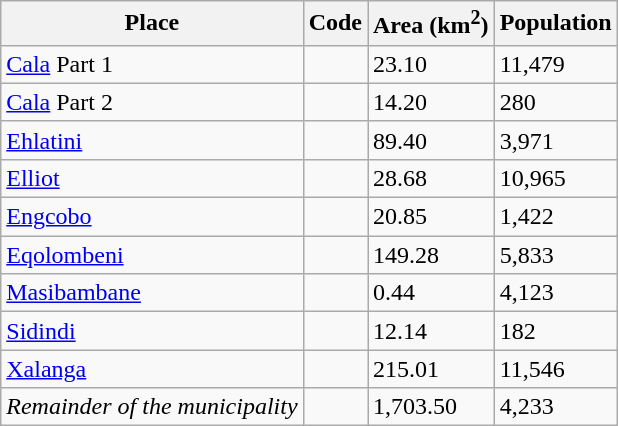<table class="wikitable sortable">
<tr>
<th>Place</th>
<th>Code</th>
<th>Area (km<sup>2</sup>)</th>
<th>Population</th>
</tr>
<tr>
<td><a href='#'>Cala</a> Part 1</td>
<td></td>
<td>23.10</td>
<td>11,479</td>
</tr>
<tr>
<td><a href='#'>Cala</a> Part 2</td>
<td></td>
<td>14.20</td>
<td>280</td>
</tr>
<tr>
<td><a href='#'>Ehlatini</a></td>
<td></td>
<td>89.40</td>
<td>3,971</td>
</tr>
<tr>
<td><a href='#'>Elliot</a></td>
<td></td>
<td>28.68</td>
<td>10,965</td>
</tr>
<tr>
<td><a href='#'>Engcobo</a></td>
<td></td>
<td>20.85</td>
<td>1,422</td>
</tr>
<tr>
<td><a href='#'>Eqolombeni</a></td>
<td></td>
<td>149.28</td>
<td>5,833</td>
</tr>
<tr>
<td><a href='#'>Masibambane</a></td>
<td></td>
<td>0.44</td>
<td>4,123</td>
</tr>
<tr>
<td><a href='#'>Sidindi</a></td>
<td></td>
<td>12.14</td>
<td>182</td>
</tr>
<tr>
<td><a href='#'>Xalanga</a></td>
<td></td>
<td>215.01</td>
<td>11,546</td>
</tr>
<tr>
<td><em>Remainder of the municipality</em></td>
<td></td>
<td>1,703.50</td>
<td>4,233</td>
</tr>
</table>
